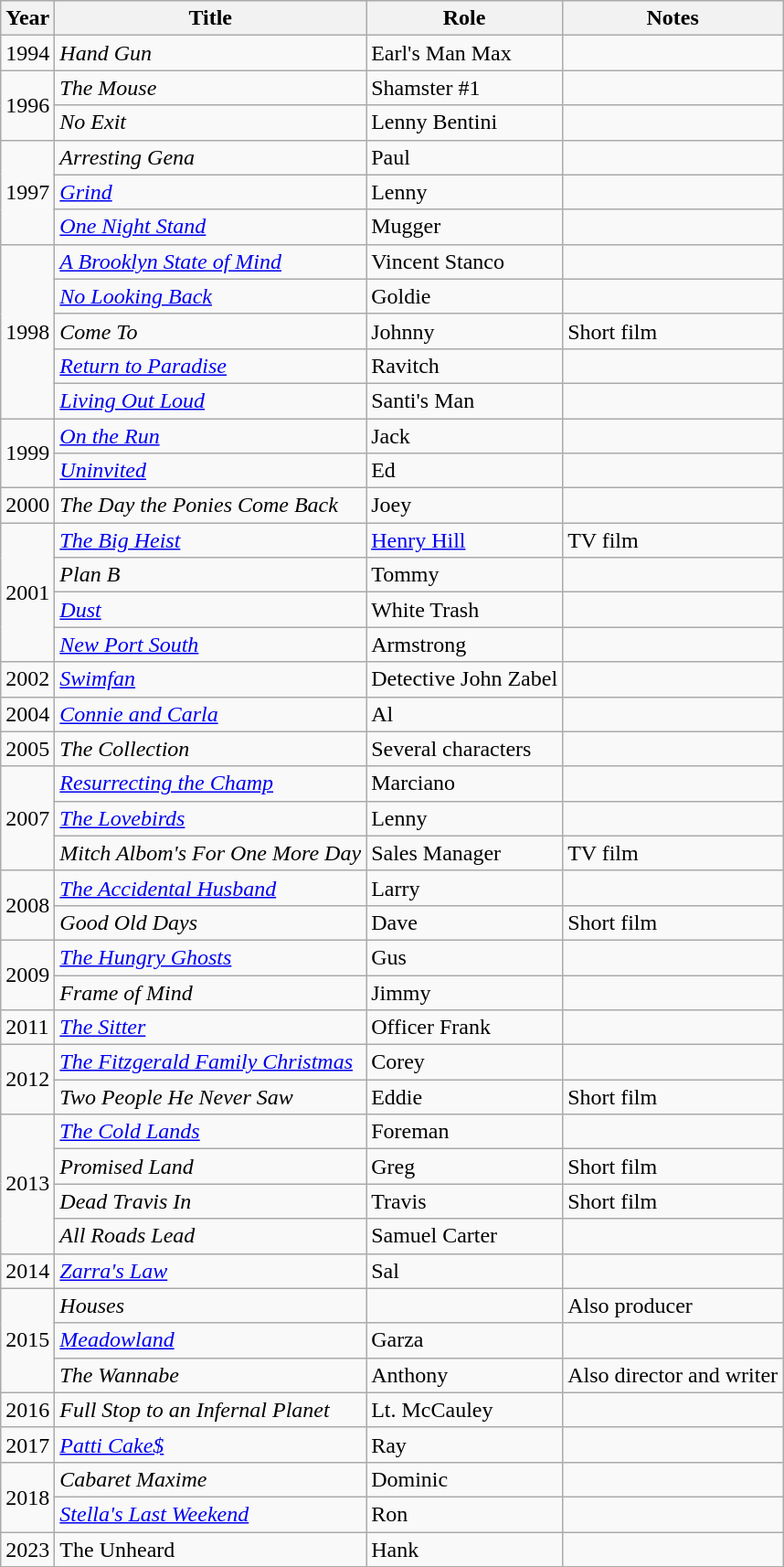<table class="wikitable sortable">
<tr>
<th>Year</th>
<th>Title</th>
<th>Role</th>
<th>Notes</th>
</tr>
<tr>
<td>1994</td>
<td><em>Hand Gun</em></td>
<td>Earl's Man Max</td>
<td></td>
</tr>
<tr>
<td rowspan=2>1996</td>
<td><em>The Mouse</em></td>
<td>Shamster #1</td>
<td></td>
</tr>
<tr>
<td><em>No Exit</em></td>
<td>Lenny Bentini</td>
<td></td>
</tr>
<tr>
<td rowspan=3>1997</td>
<td><em>Arresting Gena</em></td>
<td>Paul</td>
<td></td>
</tr>
<tr>
<td><em><a href='#'>Grind</a></em></td>
<td>Lenny</td>
<td></td>
</tr>
<tr>
<td><em><a href='#'>One Night Stand</a></em></td>
<td>Mugger</td>
<td></td>
</tr>
<tr>
<td rowspan=5>1998</td>
<td><em><a href='#'>A Brooklyn State of Mind</a></em></td>
<td>Vincent Stanco</td>
<td></td>
</tr>
<tr>
<td><em><a href='#'>No Looking Back</a></em></td>
<td>Goldie</td>
<td></td>
</tr>
<tr>
<td><em>Come To</em></td>
<td>Johnny</td>
<td>Short film</td>
</tr>
<tr>
<td><em><a href='#'>Return to Paradise</a></em></td>
<td>Ravitch</td>
<td></td>
</tr>
<tr>
<td><em><a href='#'>Living Out Loud</a></em></td>
<td>Santi's Man</td>
<td></td>
</tr>
<tr>
<td rowspan=2>1999</td>
<td><em><a href='#'>On the Run</a></em></td>
<td>Jack</td>
<td></td>
</tr>
<tr>
<td><em><a href='#'>Uninvited</a></em></td>
<td>Ed</td>
<td></td>
</tr>
<tr>
<td>2000</td>
<td><em>The Day the Ponies Come Back</em></td>
<td>Joey</td>
<td></td>
</tr>
<tr>
<td rowspan=4>2001</td>
<td><em><a href='#'>The Big Heist</a></em></td>
<td><a href='#'>Henry Hill</a></td>
<td>TV film</td>
</tr>
<tr>
<td><em>Plan B</em></td>
<td>Tommy</td>
<td></td>
</tr>
<tr>
<td><em><a href='#'>Dust</a></em></td>
<td>White Trash</td>
<td></td>
</tr>
<tr>
<td><em><a href='#'>New Port South</a></em></td>
<td>Armstrong</td>
<td></td>
</tr>
<tr>
<td>2002</td>
<td><em><a href='#'>Swimfan</a></em></td>
<td>Detective John Zabel</td>
<td></td>
</tr>
<tr>
<td>2004</td>
<td><em><a href='#'>Connie and Carla</a></em></td>
<td>Al</td>
<td></td>
</tr>
<tr>
<td>2005</td>
<td><em>The Collection</em></td>
<td>Several characters</td>
<td></td>
</tr>
<tr>
<td rowspan=3>2007</td>
<td><em><a href='#'>Resurrecting the Champ</a></em></td>
<td>Marciano</td>
<td></td>
</tr>
<tr>
<td><em><a href='#'>The Lovebirds</a></em></td>
<td>Lenny</td>
<td></td>
</tr>
<tr>
<td><em>Mitch Albom's For One More Day</em></td>
<td>Sales Manager</td>
<td>TV film</td>
</tr>
<tr>
<td rowspan=2>2008</td>
<td><em><a href='#'>The Accidental Husband</a></em></td>
<td>Larry</td>
<td></td>
</tr>
<tr>
<td><em>Good Old Days</em></td>
<td>Dave</td>
<td>Short film</td>
</tr>
<tr>
<td rowspan=2>2009</td>
<td><em><a href='#'>The Hungry Ghosts</a></em></td>
<td>Gus</td>
<td></td>
</tr>
<tr>
<td><em>Frame of Mind</em></td>
<td>Jimmy</td>
<td></td>
</tr>
<tr>
<td>2011</td>
<td><em><a href='#'>The Sitter</a></em></td>
<td>Officer Frank</td>
<td></td>
</tr>
<tr>
<td rowspan=2>2012</td>
<td><em><a href='#'>The Fitzgerald Family Christmas</a></em></td>
<td>Corey</td>
<td></td>
</tr>
<tr>
<td><em>Two People He Never Saw</em></td>
<td>Eddie</td>
<td>Short film</td>
</tr>
<tr>
<td rowspan=4>2013</td>
<td><em><a href='#'>The Cold Lands</a></em></td>
<td>Foreman</td>
<td></td>
</tr>
<tr>
<td><em>Promised Land</em></td>
<td>Greg</td>
<td>Short film</td>
</tr>
<tr>
<td><em>Dead Travis In</em></td>
<td>Travis</td>
<td>Short film</td>
</tr>
<tr>
<td><em>All Roads Lead</em></td>
<td>Samuel Carter</td>
<td></td>
</tr>
<tr>
<td>2014</td>
<td><em><a href='#'>Zarra's Law</a></em></td>
<td>Sal</td>
<td></td>
</tr>
<tr>
<td rowspan=3>2015</td>
<td><em>Houses</em></td>
<td></td>
<td>Also producer</td>
</tr>
<tr>
<td><em><a href='#'>Meadowland</a></em></td>
<td>Garza</td>
<td></td>
</tr>
<tr>
<td><em>The Wannabe</em></td>
<td>Anthony</td>
<td>Also director and writer</td>
</tr>
<tr>
<td>2016</td>
<td><em>Full Stop to an Infernal Planet</em></td>
<td>Lt. McCauley</td>
<td></td>
</tr>
<tr>
<td>2017</td>
<td><em><a href='#'>Patti Cake$</a></em></td>
<td>Ray</td>
<td></td>
</tr>
<tr>
<td rowspan=2>2018</td>
<td><em>Cabaret Maxime</em></td>
<td>Dominic</td>
<td></td>
</tr>
<tr>
<td><em><a href='#'>Stella's Last Weekend</a></em></td>
<td>Ron</td>
<td></td>
</tr>
<tr>
<td>2023</td>
<td>The Unheard</td>
<td>Hank</td>
<td></td>
</tr>
</table>
